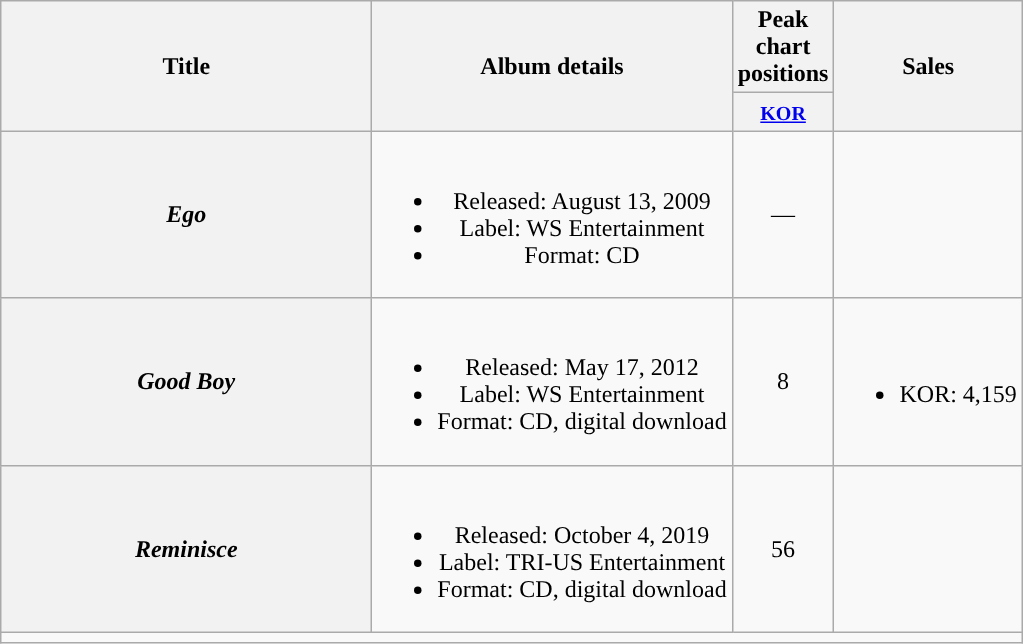<table class="wikitable plainrowheaders" style="text-align:center;">
<tr>
<th scope="col" rowspan="2" style="width:15em;">Title</th>
<th scope="col" rowspan="2">Album details</th>
<th scope="col" colspan="1">Peak chart positions</th>
<th scope="col" rowspan="2">Sales</th>
</tr>
<tr>
<th scope="col" style="width:3em"><small><a href='#'>KOR</a></small><br></th>
</tr>
<tr>
<th scope="row"><em>Ego</em></th>
<td><br><ul><li>Released: August 13, 2009</li><li>Label: WS Entertainment</li><li>Format: CD</li></ul></td>
<td>—</td>
<td></td>
</tr>
<tr>
<th scope="row"><em>Good Boy</em></th>
<td><br><ul><li>Released: May 17, 2012</li><li>Label: WS Entertainment</li><li>Format: CD, digital download</li></ul></td>
<td>8</td>
<td><br><ul><li>KOR: 4,159</li></ul></td>
</tr>
<tr>
<th scope="row"><em>Reminisce</em></th>
<td><br><ul><li>Released: October 4, 2019</li><li>Label: TRI-US Entertainment</li><li>Format: CD, digital download</li></ul></td>
<td>56</td>
<td></td>
</tr>
<tr>
<td colspan="4"></td>
</tr>
</table>
